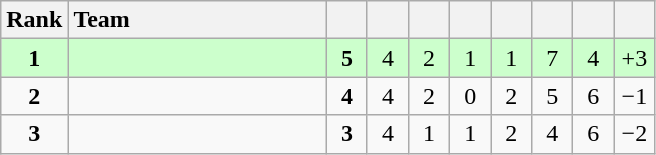<table class="wikitable" style="text-align:center">
<tr>
<th width=30>Rank</th>
<th width=165 style="text-align:left">Team</th>
<th width=20></th>
<th width=20></th>
<th width=20></th>
<th width=20></th>
<th width=20></th>
<th width=20></th>
<th width=20></th>
<th width=20></th>
</tr>
<tr bgcolor="#ccffcc">
<td><strong>1</strong></td>
<td align="left"></td>
<td><strong>5</strong></td>
<td>4</td>
<td>2</td>
<td>1</td>
<td>1</td>
<td>7</td>
<td>4</td>
<td>+3</td>
</tr>
<tr>
<td><strong>2</strong></td>
<td align="left"></td>
<td><strong>4</strong></td>
<td>4</td>
<td>2</td>
<td>0</td>
<td>2</td>
<td>5</td>
<td>6</td>
<td>−1</td>
</tr>
<tr>
<td><strong>3</strong></td>
<td align="left"></td>
<td><strong>3</strong></td>
<td>4</td>
<td>1</td>
<td>1</td>
<td>2</td>
<td>4</td>
<td>6</td>
<td>−2</td>
</tr>
</table>
